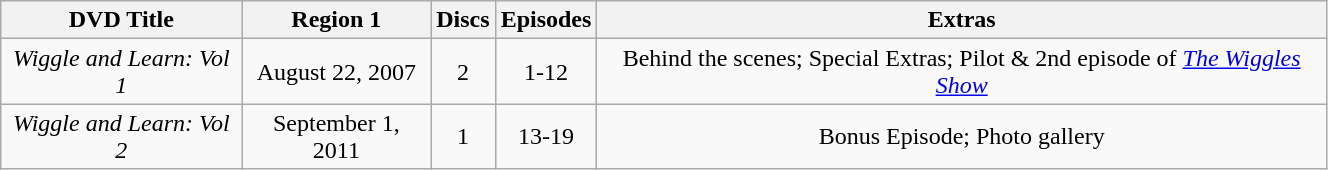<table class="wikitable" style="width:70%;">
<tr>
<th>DVD Title</th>
<th>Region 1</th>
<th>Discs</th>
<th>Episodes</th>
<th>Extras</th>
</tr>
<tr style="text-align:center;">
<td><em>Wiggle and Learn: Vol 1</em></td>
<td>August 22, 2007</td>
<td>2</td>
<td>1-12</td>
<td>Behind the scenes; Special Extras; Pilot & 2nd episode of <em><a href='#'>The Wiggles Show</a></em></td>
</tr>
<tr style="text-align:center;">
<td><em>Wiggle and Learn: Vol 2</em></td>
<td>September 1, 2011</td>
<td>1</td>
<td>13-19</td>
<td>Bonus Episode; Photo gallery</td>
</tr>
</table>
